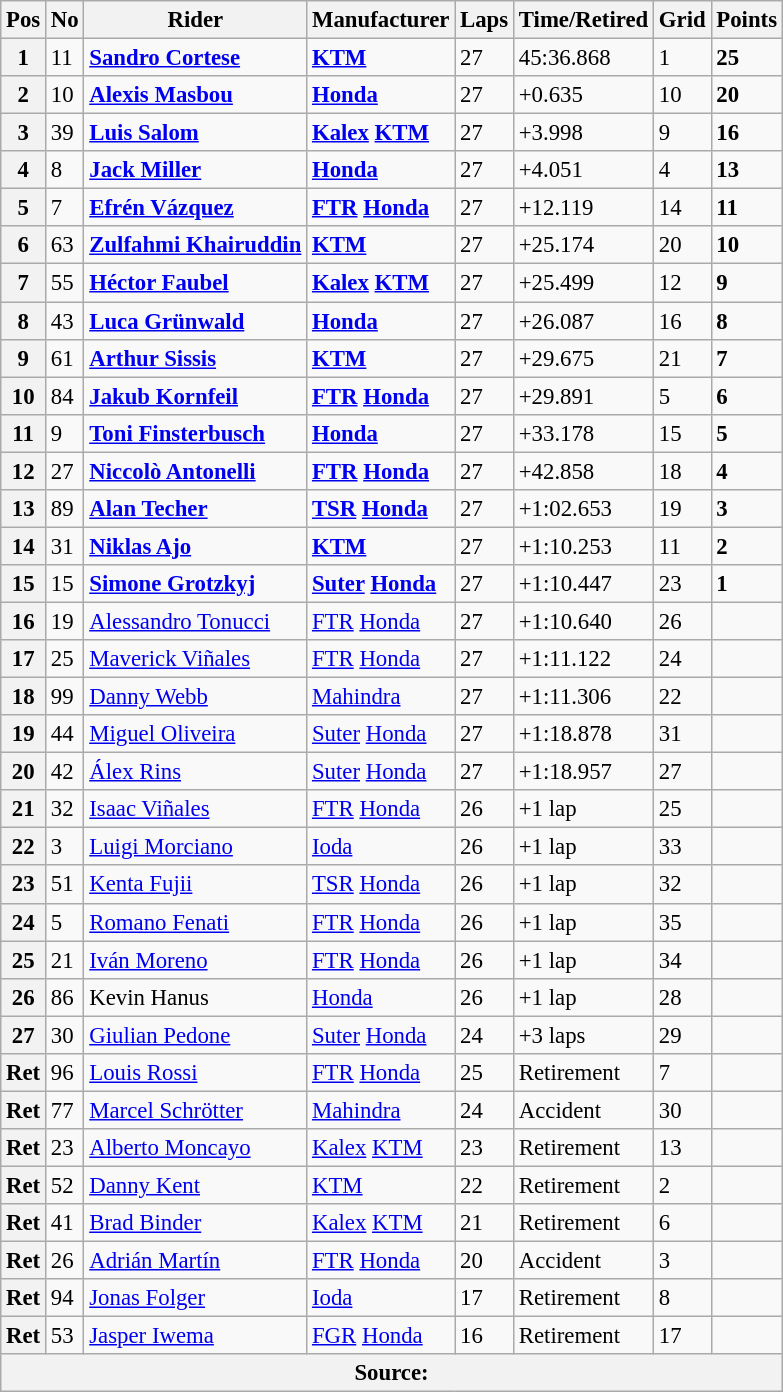<table class="wikitable" style="font-size: 95%;">
<tr>
<th>Pos</th>
<th>No</th>
<th>Rider</th>
<th>Manufacturer</th>
<th>Laps</th>
<th>Time/Retired</th>
<th>Grid</th>
<th>Points</th>
</tr>
<tr>
<th>1</th>
<td>11</td>
<td> <strong><a href='#'>Sandro Cortese</a></strong></td>
<td><strong><a href='#'>KTM</a></strong></td>
<td>27</td>
<td>45:36.868</td>
<td>1</td>
<td><strong>25</strong></td>
</tr>
<tr>
<th>2</th>
<td>10</td>
<td> <strong><a href='#'>Alexis Masbou</a></strong></td>
<td><strong><a href='#'>Honda</a></strong></td>
<td>27</td>
<td>+0.635</td>
<td>10</td>
<td><strong>20</strong></td>
</tr>
<tr>
<th>3</th>
<td>39</td>
<td> <strong><a href='#'>Luis Salom</a></strong></td>
<td><strong><a href='#'>Kalex</a> <a href='#'>KTM</a></strong></td>
<td>27</td>
<td>+3.998</td>
<td>9</td>
<td><strong>16</strong></td>
</tr>
<tr>
<th>4</th>
<td>8</td>
<td> <strong><a href='#'>Jack Miller</a></strong></td>
<td><strong><a href='#'>Honda</a></strong></td>
<td>27</td>
<td>+4.051</td>
<td>4</td>
<td><strong>13</strong></td>
</tr>
<tr>
<th>5</th>
<td>7</td>
<td> <strong><a href='#'>Efrén Vázquez</a></strong></td>
<td><strong><a href='#'>FTR</a> <a href='#'>Honda</a></strong></td>
<td>27</td>
<td>+12.119</td>
<td>14</td>
<td><strong>11</strong></td>
</tr>
<tr>
<th>6</th>
<td>63</td>
<td> <strong><a href='#'>Zulfahmi Khairuddin</a></strong></td>
<td><strong><a href='#'>KTM</a></strong></td>
<td>27</td>
<td>+25.174</td>
<td>20</td>
<td><strong>10</strong></td>
</tr>
<tr>
<th>7</th>
<td>55</td>
<td> <strong><a href='#'>Héctor Faubel</a></strong></td>
<td><strong><a href='#'>Kalex</a> <a href='#'>KTM</a></strong></td>
<td>27</td>
<td>+25.499</td>
<td>12</td>
<td><strong>9</strong></td>
</tr>
<tr>
<th>8</th>
<td>43</td>
<td> <strong><a href='#'>Luca Grünwald</a></strong></td>
<td><strong><a href='#'>Honda</a></strong></td>
<td>27</td>
<td>+26.087</td>
<td>16</td>
<td><strong>8</strong></td>
</tr>
<tr>
<th>9</th>
<td>61</td>
<td> <strong><a href='#'>Arthur Sissis</a></strong></td>
<td><strong><a href='#'>KTM</a></strong></td>
<td>27</td>
<td>+29.675</td>
<td>21</td>
<td><strong>7</strong></td>
</tr>
<tr>
<th>10</th>
<td>84</td>
<td> <strong><a href='#'>Jakub Kornfeil</a></strong></td>
<td><strong><a href='#'>FTR</a> <a href='#'>Honda</a></strong></td>
<td>27</td>
<td>+29.891</td>
<td>5</td>
<td><strong>6</strong></td>
</tr>
<tr>
<th>11</th>
<td>9</td>
<td> <strong><a href='#'>Toni Finsterbusch</a></strong></td>
<td><strong><a href='#'>Honda</a></strong></td>
<td>27</td>
<td>+33.178</td>
<td>15</td>
<td><strong>5</strong></td>
</tr>
<tr>
<th>12</th>
<td>27</td>
<td> <strong><a href='#'>Niccolò Antonelli</a></strong></td>
<td><strong><a href='#'>FTR</a> <a href='#'>Honda</a></strong></td>
<td>27</td>
<td>+42.858</td>
<td>18</td>
<td><strong>4</strong></td>
</tr>
<tr>
<th>13</th>
<td>89</td>
<td> <strong><a href='#'>Alan Techer</a></strong></td>
<td><strong><a href='#'>TSR</a> <a href='#'>Honda</a></strong></td>
<td>27</td>
<td>+1:02.653</td>
<td>19</td>
<td><strong>3</strong></td>
</tr>
<tr>
<th>14</th>
<td>31</td>
<td> <strong><a href='#'>Niklas Ajo</a></strong></td>
<td><strong><a href='#'>KTM</a></strong></td>
<td>27</td>
<td>+1:10.253</td>
<td>11</td>
<td><strong>2</strong></td>
</tr>
<tr>
<th>15</th>
<td>15</td>
<td> <strong><a href='#'>Simone Grotzkyj</a></strong></td>
<td><strong><a href='#'>Suter</a> <a href='#'>Honda</a></strong></td>
<td>27</td>
<td>+1:10.447</td>
<td>23</td>
<td><strong>1</strong></td>
</tr>
<tr>
<th>16</th>
<td>19</td>
<td> <a href='#'>Alessandro Tonucci</a></td>
<td><a href='#'>FTR</a> <a href='#'>Honda</a></td>
<td>27</td>
<td>+1:10.640</td>
<td>26</td>
<td></td>
</tr>
<tr>
<th>17</th>
<td>25</td>
<td> <a href='#'>Maverick Viñales</a></td>
<td><a href='#'>FTR</a> <a href='#'>Honda</a></td>
<td>27</td>
<td>+1:11.122</td>
<td>24</td>
<td></td>
</tr>
<tr>
<th>18</th>
<td>99</td>
<td> <a href='#'>Danny Webb</a></td>
<td><a href='#'>Mahindra</a></td>
<td>27</td>
<td>+1:11.306</td>
<td>22</td>
<td></td>
</tr>
<tr>
<th>19</th>
<td>44</td>
<td> <a href='#'>Miguel Oliveira</a></td>
<td><a href='#'>Suter</a> <a href='#'>Honda</a></td>
<td>27</td>
<td>+1:18.878</td>
<td>31</td>
<td></td>
</tr>
<tr>
<th>20</th>
<td>42</td>
<td> <a href='#'>Álex Rins</a></td>
<td><a href='#'>Suter</a> <a href='#'>Honda</a></td>
<td>27</td>
<td>+1:18.957</td>
<td>27</td>
<td></td>
</tr>
<tr>
<th>21</th>
<td>32</td>
<td> <a href='#'>Isaac Viñales</a></td>
<td><a href='#'>FTR</a> <a href='#'>Honda</a></td>
<td>26</td>
<td>+1 lap</td>
<td>25</td>
<td></td>
</tr>
<tr>
<th>22</th>
<td>3</td>
<td> <a href='#'>Luigi Morciano</a></td>
<td><a href='#'>Ioda</a></td>
<td>26</td>
<td>+1 lap</td>
<td>33</td>
<td></td>
</tr>
<tr>
<th>23</th>
<td>51</td>
<td> <a href='#'>Kenta Fujii</a></td>
<td><a href='#'>TSR</a> <a href='#'>Honda</a></td>
<td>26</td>
<td>+1 lap</td>
<td>32</td>
<td></td>
</tr>
<tr>
<th>24</th>
<td>5</td>
<td> <a href='#'>Romano Fenati</a></td>
<td><a href='#'>FTR</a> <a href='#'>Honda</a></td>
<td>26</td>
<td>+1 lap</td>
<td>35</td>
<td></td>
</tr>
<tr>
<th>25</th>
<td>21</td>
<td> <a href='#'>Iván Moreno</a></td>
<td><a href='#'>FTR</a> <a href='#'>Honda</a></td>
<td>26</td>
<td>+1 lap</td>
<td>34</td>
<td></td>
</tr>
<tr>
<th>26</th>
<td>86</td>
<td> Kevin Hanus</td>
<td><a href='#'>Honda</a></td>
<td>26</td>
<td>+1 lap</td>
<td>28</td>
<td></td>
</tr>
<tr>
<th>27</th>
<td>30</td>
<td> <a href='#'>Giulian Pedone</a></td>
<td><a href='#'>Suter</a> <a href='#'>Honda</a></td>
<td>24</td>
<td>+3 laps</td>
<td>29</td>
<td></td>
</tr>
<tr>
<th>Ret</th>
<td>96</td>
<td> <a href='#'>Louis Rossi</a></td>
<td><a href='#'>FTR</a> <a href='#'>Honda</a></td>
<td>25</td>
<td>Retirement</td>
<td>7</td>
<td></td>
</tr>
<tr>
<th>Ret</th>
<td>77</td>
<td> <a href='#'>Marcel Schrötter</a></td>
<td><a href='#'>Mahindra</a></td>
<td>24</td>
<td>Accident</td>
<td>30</td>
<td></td>
</tr>
<tr>
<th>Ret</th>
<td>23</td>
<td> <a href='#'>Alberto Moncayo</a></td>
<td><a href='#'>Kalex</a> <a href='#'>KTM</a></td>
<td>23</td>
<td>Retirement</td>
<td>13</td>
<td></td>
</tr>
<tr>
<th>Ret</th>
<td>52</td>
<td> <a href='#'>Danny Kent</a></td>
<td><a href='#'>KTM</a></td>
<td>22</td>
<td>Retirement</td>
<td>2</td>
<td></td>
</tr>
<tr>
<th>Ret</th>
<td>41</td>
<td> <a href='#'>Brad Binder</a></td>
<td><a href='#'>Kalex</a> <a href='#'>KTM</a></td>
<td>21</td>
<td>Retirement</td>
<td>6</td>
<td></td>
</tr>
<tr>
<th>Ret</th>
<td>26</td>
<td> <a href='#'>Adrián Martín</a></td>
<td><a href='#'>FTR</a> <a href='#'>Honda</a></td>
<td>20</td>
<td>Accident</td>
<td>3</td>
<td></td>
</tr>
<tr>
<th>Ret</th>
<td>94</td>
<td> <a href='#'>Jonas Folger</a></td>
<td><a href='#'>Ioda</a></td>
<td>17</td>
<td>Retirement</td>
<td>8</td>
<td></td>
</tr>
<tr>
<th>Ret</th>
<td>53</td>
<td> <a href='#'>Jasper Iwema</a></td>
<td><a href='#'>FGR</a> <a href='#'>Honda</a></td>
<td>16</td>
<td>Retirement</td>
<td>17</td>
<td></td>
</tr>
<tr>
<th colspan=8>Source:</th>
</tr>
</table>
